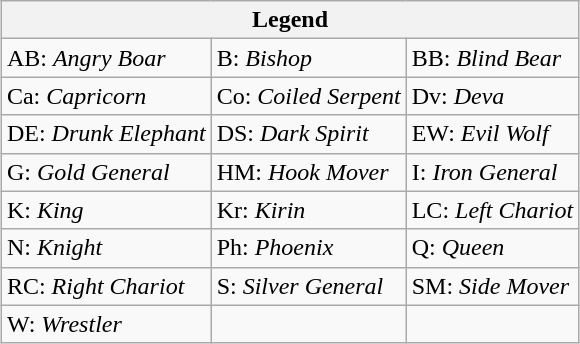<table class="wikitable" style="margin:1em auto;">
<tr>
<th colspan="3">Legend</th>
</tr>
<tr>
<td>AB: <em>Angry Boar</em></td>
<td>B: <em>Bishop</em></td>
<td>BB: <em>Blind Bear</em></td>
</tr>
<tr>
<td>Ca: <em>Capricorn</em></td>
<td>Co: <em>Coiled Serpent</em></td>
<td>Dv: <em>Deva</em></td>
</tr>
<tr>
<td>DE: <em>Drunk Elephant</em></td>
<td>DS: <em>Dark Spirit</em></td>
<td>EW: <em>Evil Wolf</em></td>
</tr>
<tr>
<td>G: <em>Gold General</em></td>
<td>HM: <em>Hook Mover</em></td>
<td>I: <em>Iron General</em></td>
</tr>
<tr>
<td>K: <em>King</em></td>
<td>Kr: <em>Kirin</em></td>
<td>LC: <em>Left Chariot</em></td>
</tr>
<tr>
<td>N: <em>Knight</em></td>
<td>Ph: <em>Phoenix</em></td>
<td>Q: <em>Queen</em></td>
</tr>
<tr>
<td>RC: <em>Right Chariot</em></td>
<td>S: <em>Silver General</em></td>
<td>SM: <em>Side Mover</em></td>
</tr>
<tr>
<td>W: <em>Wrestler</em></td>
<td></td>
<td></td>
</tr>
</table>
